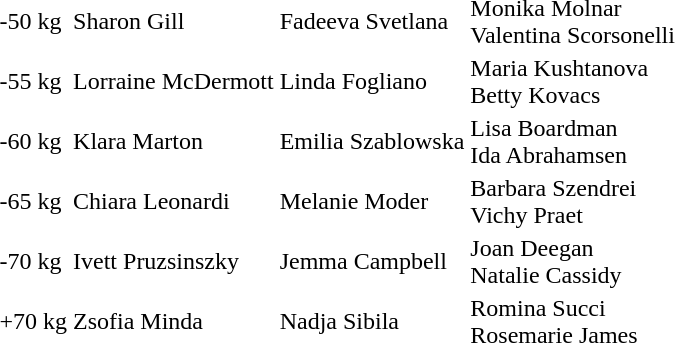<table>
<tr>
<td>-50 kg</td>
<td>Sharon Gill </td>
<td>Fadeeva Svetlana </td>
<td>Monika Molnar <br>Valentina Scorsonelli </td>
</tr>
<tr>
<td>-55 kg</td>
<td>Lorraine McDermott </td>
<td>Linda Fogliano </td>
<td>Maria Kushtanova <br>Betty Kovacs </td>
</tr>
<tr>
<td>-60 kg</td>
<td>Klara Marton </td>
<td>Emilia Szablowska </td>
<td>Lisa Boardman <br>Ida Abrahamsen </td>
</tr>
<tr>
<td>-65 kg</td>
<td>Chiara Leonardi </td>
<td>Melanie Moder </td>
<td>Barbara Szendrei <br>Vichy Praet </td>
</tr>
<tr>
<td>-70 kg</td>
<td>Ivett Pruzsinszky </td>
<td>Jemma Campbell </td>
<td>Joan Deegan <br>Natalie Cassidy </td>
</tr>
<tr>
<td>+70 kg</td>
<td>Zsofia Minda </td>
<td>Nadja Sibila </td>
<td>Romina Succi <br>Rosemarie James </td>
</tr>
<tr>
</tr>
</table>
